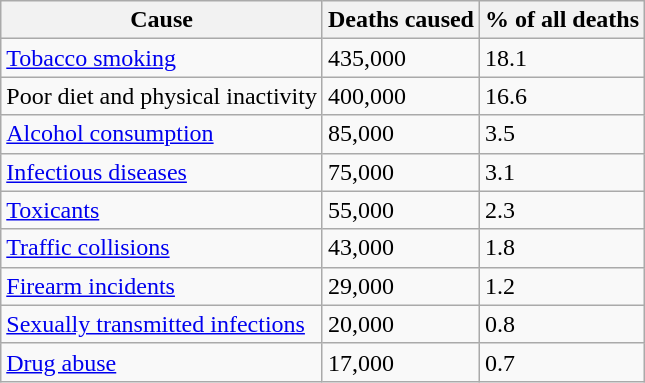<table class="wikitable">
<tr>
<th>Cause</th>
<th>Deaths caused</th>
<th>% of all deaths</th>
</tr>
<tr>
<td><a href='#'>Tobacco smoking</a></td>
<td>435,000</td>
<td>18.1</td>
</tr>
<tr>
<td>Poor diet and physical inactivity</td>
<td>400,000</td>
<td>16.6</td>
</tr>
<tr>
<td><a href='#'>Alcohol consumption</a></td>
<td>85,000</td>
<td>3.5</td>
</tr>
<tr>
<td><a href='#'>Infectious diseases</a></td>
<td>75,000</td>
<td>3.1</td>
</tr>
<tr>
<td><a href='#'>Toxicants</a></td>
<td>55,000</td>
<td>2.3</td>
</tr>
<tr>
<td><a href='#'>Traffic collisions</a></td>
<td>43,000</td>
<td>1.8</td>
</tr>
<tr>
<td><a href='#'>Firearm incidents</a></td>
<td>29,000</td>
<td>1.2</td>
</tr>
<tr>
<td><a href='#'>Sexually transmitted infections</a></td>
<td>20,000</td>
<td>0.8</td>
</tr>
<tr>
<td><a href='#'>Drug abuse</a></td>
<td>17,000</td>
<td>0.7</td>
</tr>
</table>
